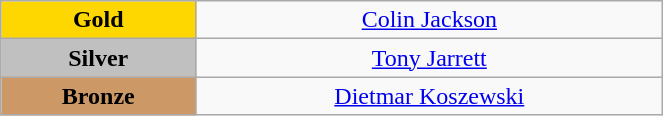<table class="wikitable" style="text-align:center; " width="35%">
<tr>
<td bgcolor="gold"><strong>Gold</strong></td>
<td><a href='#'>Colin Jackson</a><br>  <small><em></em></small></td>
</tr>
<tr>
<td bgcolor="silver"><strong>Silver</strong></td>
<td><a href='#'>Tony Jarrett</a><br>  <small><em></em></small></td>
</tr>
<tr>
<td bgcolor="CC9966"><strong>Bronze</strong></td>
<td><a href='#'>Dietmar Koszewski</a><br>  <small><em></em></small></td>
</tr>
</table>
